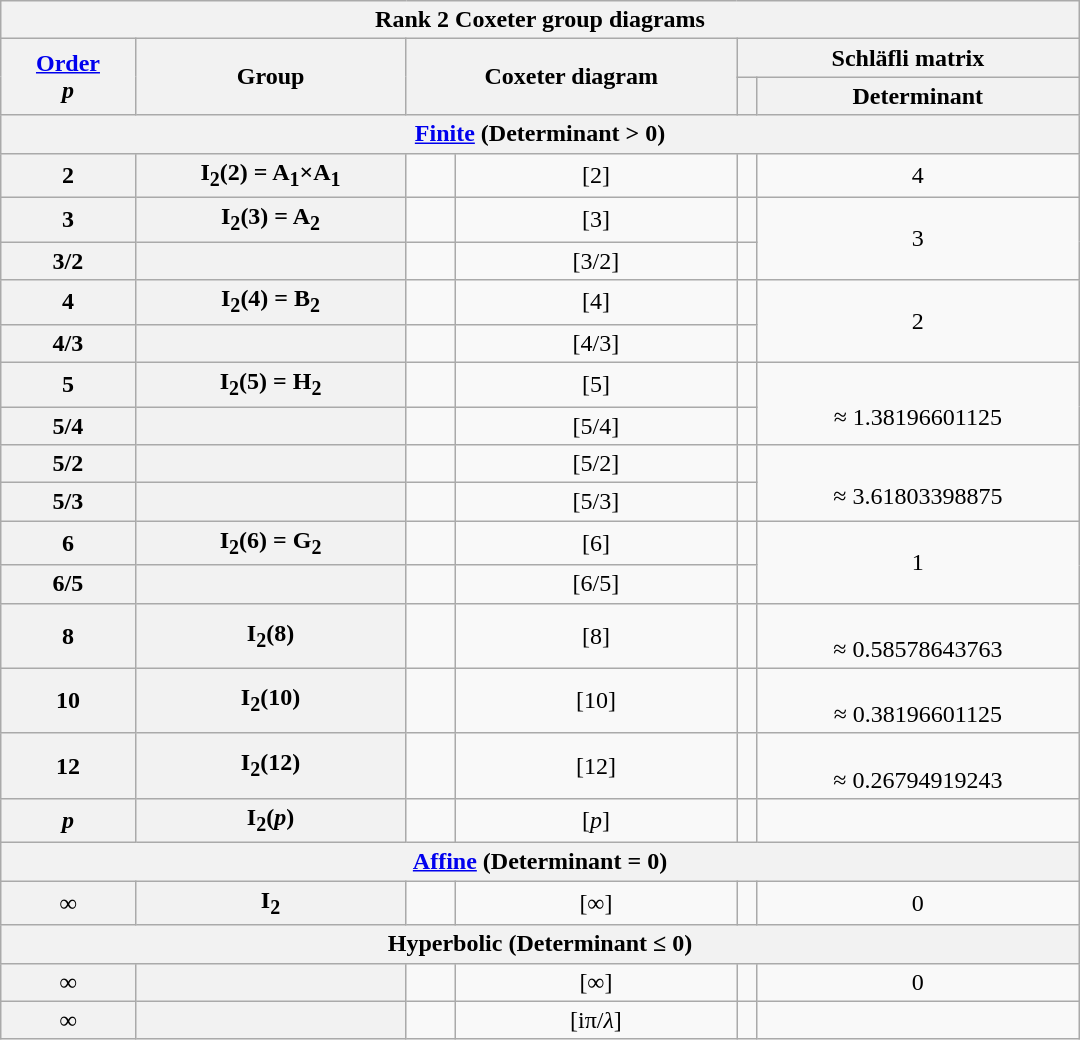<table class="wikitable collapsible collapsed" style="width:720px;">
<tr>
<th colspan=8>Rank 2 Coxeter group diagrams</th>
</tr>
<tr>
<th rowspan=2><a href='#'>Order</a><br><em>p</em></th>
<th rowspan=2>Group</th>
<th rowspan=2 colspan=2>Coxeter diagram</th>
<th colspan=2>Schläfli matrix</th>
</tr>
<tr>
<th></th>
<th>Determinant<br></th>
</tr>
<tr align=center>
<th colspan=7><a href='#'>Finite</a> (Determinant > 0)</th>
</tr>
<tr align=center>
<th>2</th>
<th>I<sub>2</sub>(2) = A<sub>1</sub>×A<sub>1</sub></th>
<td></td>
<td>[2]</td>
<td></td>
<td>4</td>
</tr>
<tr align=center>
<th>3</th>
<th>I<sub>2</sub>(3) = A<sub>2</sub></th>
<td></td>
<td>[3]</td>
<td></td>
<td rowspan=2>3</td>
</tr>
<tr align=center>
<th>3/2</th>
<th></th>
<td></td>
<td>[3/2]</td>
<td></td>
</tr>
<tr align=center>
<th>4</th>
<th>I<sub>2</sub>(4) = B<sub>2</sub></th>
<td></td>
<td>[4]</td>
<td></td>
<td rowspan=2>2</td>
</tr>
<tr align=center>
<th>4/3</th>
<th></th>
<td></td>
<td>[4/3]</td>
<td></td>
</tr>
<tr align=center>
<th>5</th>
<th>I<sub>2</sub>(5) = H<sub>2</sub></th>
<td></td>
<td>[5]</td>
<td></td>
<td rowspan=2><br>≈ 1.38196601125</td>
</tr>
<tr align=center>
<th>5/4</th>
<th></th>
<td></td>
<td>[5/4]</td>
<td></td>
</tr>
<tr align=center>
<th>5/2</th>
<th></th>
<td></td>
<td>[5/2]</td>
<td></td>
<td rowspan=2><br>≈ 3.61803398875</td>
</tr>
<tr align=center>
<th>5/3</th>
<th></th>
<td></td>
<td>[5/3]</td>
<td></td>
</tr>
<tr align=center>
<th>6</th>
<th>I<sub>2</sub>(6) = G<sub>2</sub></th>
<td></td>
<td>[6]</td>
<td></td>
<td rowspan=2>1</td>
</tr>
<tr align=center>
<th>6/5</th>
<th></th>
<td></td>
<td>[6/5]</td>
<td></td>
</tr>
<tr align=center>
<th>8</th>
<th>I<sub>2</sub>(8)</th>
<td></td>
<td>[8]</td>
<td></td>
<td><br>≈ 0.58578643763</td>
</tr>
<tr align=center>
<th>10</th>
<th>I<sub>2</sub>(10)</th>
<td></td>
<td>[10]</td>
<td></td>
<td><br>≈ 0.38196601125</td>
</tr>
<tr align=center>
<th>12</th>
<th>I<sub>2</sub>(12)</th>
<td></td>
<td>[12]</td>
<td></td>
<td><br>≈ 0.26794919243</td>
</tr>
<tr align=center>
<th><em>p</em></th>
<th>I<sub>2</sub>(<em>p</em>)</th>
<td></td>
<td>[<em>p</em>]</td>
<td></td>
<td></td>
</tr>
<tr align=center>
<th colspan=6><a href='#'>Affine</a> (Determinant = 0)</th>
</tr>
<tr align=center>
<th>∞</th>
<th>I<sub>2</sub></th>
<td></td>
<td>[∞]</td>
<td></td>
<td>0</td>
</tr>
<tr align=center>
<th colspan=6>Hyperbolic (Determinant ≤ 0)</th>
</tr>
<tr align=center>
<th>∞</th>
<th></th>
<td></td>
<td>[∞]</td>
<td></td>
<td>0</td>
</tr>
<tr align=center>
<th>∞</th>
<th></th>
<td></td>
<td>[iπ/<em>λ</em>]</td>
<td></td>
<td></td>
</tr>
</table>
